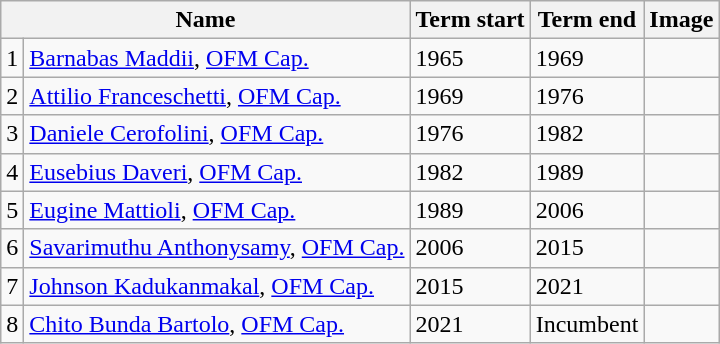<table class="wikitable sortable">
<tr>
<th colspan="2">Name</th>
<th>Term start</th>
<th>Term end</th>
<th class="unsortable">Image</th>
</tr>
<tr>
<td>1</td>
<td><a href='#'>Barnabas Maddii</a>, <a href='#'>OFM Cap.</a></td>
<td>1965</td>
<td>1969</td>
<td></td>
</tr>
<tr>
<td>2</td>
<td><a href='#'>Attilio Franceschetti</a>, <a href='#'>OFM Cap.</a></td>
<td>1969</td>
<td>1976</td>
<td></td>
</tr>
<tr>
<td>3</td>
<td><a href='#'>Daniele Cerofolini</a>, <a href='#'>OFM Cap.</a></td>
<td>1976</td>
<td>1982</td>
<td></td>
</tr>
<tr>
<td>4</td>
<td><a href='#'>Eusebius Daveri</a>, <a href='#'>OFM Cap.</a></td>
<td>1982</td>
<td>1989</td>
<td></td>
</tr>
<tr>
<td>5</td>
<td><a href='#'>Eugine Mattioli</a>, <a href='#'>OFM Cap.</a></td>
<td>1989</td>
<td>2006</td>
<td></td>
</tr>
<tr>
<td>6</td>
<td><a href='#'>Savarimuthu Anthonysamy</a>, <a href='#'>OFM Cap.</a></td>
<td>2006</td>
<td>2015</td>
<td></td>
</tr>
<tr>
<td>7</td>
<td><a href='#'>Johnson Kadukanmakal</a>, <a href='#'>OFM Cap.</a></td>
<td>2015</td>
<td>2021</td>
<td></td>
</tr>
<tr>
<td>8</td>
<td><a href='#'>Chito Bunda Bartolo</a>, <a href='#'>OFM Cap.</a></td>
<td>2021</td>
<td>Incumbent</td>
<td></td>
</tr>
</table>
